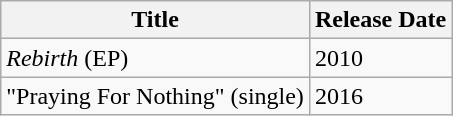<table class="wikitable">
<tr>
<th>Title</th>
<th>Release Date</th>
</tr>
<tr>
<td><em>Rebirth</em> (EP)</td>
<td>2010</td>
</tr>
<tr>
<td>"Praying For Nothing" (single)</td>
<td>2016</td>
</tr>
</table>
